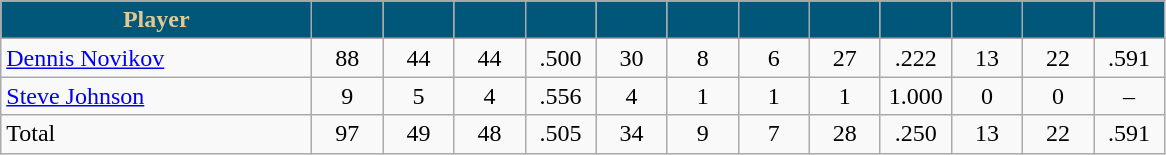<table class="wikitable" style="text-align:center">
<tr>
<th style="background:#015779; color:#E2C993" width="200px">Player</th>
<th style="background:#015779; color:#E2C993" width="40px"></th>
<th style="background:#015779; color:#E2C993" width="40px"></th>
<th style="background:#015779; color:#E2C993" width="40px"></th>
<th style="background:#015779; color:#E2C993" width="40px"></th>
<th style="background:#015779; color:#E2C993" width="40px"></th>
<th style="background:#015779; color:#E2C993" width="40px"></th>
<th style="background:#015779; color:#E2C993" width="40px"></th>
<th style="background:#015779; color:#E2C993" width="40px"></th>
<th style="background:#015779; color:#E2C993" width="40px"></th>
<th style="background:#015779; color:#E2C993" width="40px"></th>
<th style="background:#015779; color:#E2C993" width="40px"></th>
<th style="background:#015779; color:#E2C993" width="40px"></th>
</tr>
<tr>
<td style="text-align:left"><a href='#'>Dennis Novikov</a></td>
<td>88</td>
<td>44</td>
<td>44</td>
<td>.500</td>
<td>30</td>
<td>8</td>
<td>6</td>
<td>27</td>
<td>.222</td>
<td>13</td>
<td>22</td>
<td>.591</td>
</tr>
<tr>
<td style="text-align:left"><a href='#'>Steve Johnson</a></td>
<td>9</td>
<td>5</td>
<td>4</td>
<td>.556</td>
<td>4</td>
<td>1</td>
<td>1</td>
<td>1</td>
<td>1.000</td>
<td>0</td>
<td>0</td>
<td>–</td>
</tr>
<tr>
<td style="text-align:left">Total</td>
<td>97</td>
<td>49</td>
<td>48</td>
<td>.505</td>
<td>34</td>
<td>9</td>
<td>7</td>
<td>28</td>
<td>.250</td>
<td>13</td>
<td>22</td>
<td>.591</td>
</tr>
</table>
